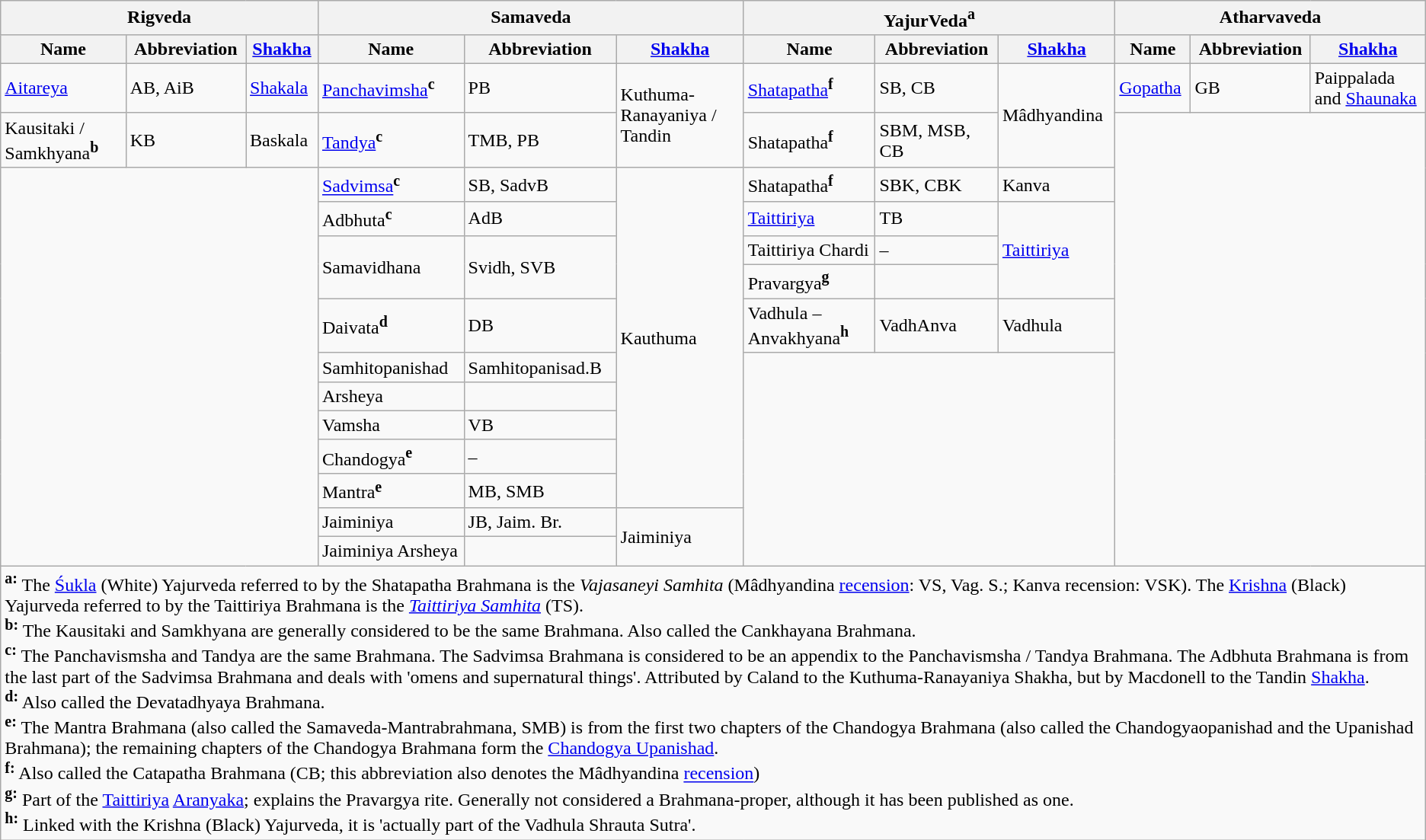<table class="wikitable">
<tr>
<th colspan="3">Rigveda</th>
<th colspan="3"><strong>Samaveda</strong></th>
<th colspan="3"><strong>YajurVeda<sup>a</sup></strong></th>
<th colspan="3"><strong>Atharvaveda</strong></th>
</tr>
<tr>
<th>Name</th>
<th>Abbreviation</th>
<th><a href='#'>Shakha</a></th>
<th>Name</th>
<th>Abbreviation</th>
<th><a href='#'>Shakha</a></th>
<th>Name</th>
<th>Abbreviation</th>
<th><a href='#'>Shakha</a></th>
<th>Name</th>
<th>Abbreviation</th>
<th><a href='#'>Shakha</a></th>
</tr>
<tr>
<td><a href='#'>Aitareya</a></td>
<td>AB, AiB</td>
<td><a href='#'>Shakala</a></td>
<td><a href='#'>Panchavimsha</a><strong><sup>c</sup></strong></td>
<td>PB</td>
<td rowspan="2">Kuthuma-Ranayaniya / Tandin</td>
<td><a href='#'>Shatapatha</a><strong><sup>f</sup></strong></td>
<td>SB, CB</td>
<td rowspan="2">Mâdhyandina</td>
<td><a href='#'>Gopatha</a></td>
<td>GB</td>
<td>Paippalada and <a href='#'>Shaunaka</a></td>
</tr>
<tr>
<td>Kausitaki / Samkhyana<sup><strong>b</strong></sup></td>
<td>KB</td>
<td>Baskala</td>
<td><a href='#'>Tandya</a><strong><sup>c</sup></strong></td>
<td>TMB, PB</td>
<td>Shatapatha<strong><sup>f</sup></strong></td>
<td>SBM, MSB, CB</td>
<td colspan="3" rowspan="13"></td>
</tr>
<tr>
<td colspan="3" rowspan="12"></td>
<td><a href='#'>Sadvimsa</a><strong><sup>c</sup></strong></td>
<td>SB, SadvB</td>
<td rowspan="10">Kauthuma</td>
<td>Shatapatha<strong><sup>f</sup></strong></td>
<td>SBK, CBK</td>
<td>Kanva</td>
</tr>
<tr>
<td>Adbhuta<strong><sup>c</sup></strong></td>
<td>AdB</td>
<td><a href='#'>Taittiriya</a></td>
<td>TB</td>
<td rowspan="3"><a href='#'>Taittiriya</a></td>
</tr>
<tr>
<td rowspan="2">Samavidhana</td>
<td rowspan="2">Svidh, SVB</td>
<td>Taittiriya Chardi</td>
<td>–</td>
</tr>
<tr>
<td>Pravargya<strong><sup>g</sup></strong></td>
<td></td>
</tr>
<tr>
<td>Daivata<strong><sup>d</sup></strong></td>
<td>DB</td>
<td>Vadhula – Anvakhyana<strong><sup>h</sup></strong></td>
<td>VadhAnva</td>
<td>Vadhula</td>
</tr>
<tr>
<td>Samhitopanishad</td>
<td>Samhitopanisad.B</td>
<td colspan="3" rowspan="7"></td>
</tr>
<tr>
<td>Arsheya</td>
<td></td>
</tr>
<tr>
<td>Vamsha</td>
<td>VB</td>
</tr>
<tr>
<td>Chandogya<strong><sup>e</sup></strong></td>
<td>–</td>
</tr>
<tr>
<td>Mantra<strong><sup>e</sup></strong></td>
<td>MB, SMB</td>
</tr>
<tr>
<td>Jaiminiya</td>
<td>JB, Jaim. Br.</td>
<td rowspan="2">Jaiminiya</td>
</tr>
<tr>
<td>Jaiminiya Arsheya</td>
<td></td>
</tr>
<tr>
<td colspan="12"><strong><sup>a:</sup></strong> The <a href='#'>Śukla</a> (White) Yajurveda referred to by the Shatapatha Brahmana is the <em>Vajasaneyi Samhita</em> (Mâdhyandina <a href='#'>recension</a>: VS, Vag. S.; Kanva recension: VSK). The <a href='#'>Krishna</a> (Black) Yajurveda referred to by the Taittiriya Brahmana is the <a href='#'><em>Taittiriya Samhita</em></a> (TS).<br><sup><strong>b:</strong></sup> The Kausitaki and Samkhyana are generally considered to be the same Brahmana. Also called the Cankhayana Brahmana.<br><sup><strong>c:</strong></sup> The Panchavismsha and Tandya are the same Brahmana. The Sadvimsa Brahmana is considered to be an appendix to the Panchavismsha / Tandya Brahmana. The Adbhuta Brahmana is from the last part of the Sadvimsa Brahmana and deals with 'omens and supernatural things'. Attributed by Caland to the Kuthuma-Ranayaniya Shakha, but by Macdonell to the Tandin <a href='#'>Shakha</a>.<br><strong><sup>d:</sup></strong> Also called the Devatadhyaya Brahmana.<br><strong><sup>e:</sup></strong> The Mantra Brahmana (also called the Samaveda-Mantrabrahmana, SMB) is from the first two chapters of the Chandogya Brahmana (also called the Chandogyaopanishad and the Upanishad Brahmana); the remaining chapters of the Chandogya Brahmana form the <a href='#'>Chandogya Upanishad</a>.<br><strong><sup>f:</sup></strong>  Also called the Catapatha Brahmana (CB; this abbreviation also denotes the Mâdhyandina <a href='#'>recension</a>)<br><strong><sup>g:</sup></strong> Part of the <a href='#'>Taittiriya</a> <a href='#'>Aranyaka</a>; explains the Pravargya rite. Generally not considered a Brahmana-proper, although it has been published as one.<br><strong><sup>h:</sup></strong> Linked with the Krishna (Black) Yajurveda, it is 'actually part of the Vadhula Shrauta Sutra'.</td>
</tr>
</table>
